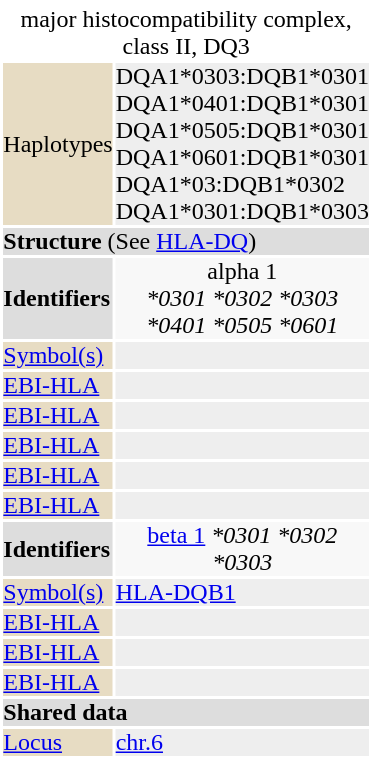<table id="drugInfoBox" style="float: right; clear: right; margin: 0 0 0.5em 1em; background: #ffffff;" class="toccolours" border=0 cellpadding=0 align=right width="240px">
<tr>
<td align="center" colspan="2"></td>
</tr>
<tr>
<td align="center" colspan="2"><div>major histocompatibility complex, class II, DQ3</div></td>
</tr>
<tr>
<td bgcolor="#e7dcc3">Haplotypes</td>
<td bgcolor="#eeeeee">DQA1*0303:DQB1*0301 DQA1*0401:DQB1*0301 DQA1*0505:DQB1*0301 DQA1*0601:DQB1*0301 DQA1*03:DQB1*0302 DQA1*0301:DQB1*0303</td>
</tr>
<tr>
<td colspan="2" bgcolor="#dddddd"><strong>Structure</strong> (See <a href='#'>HLA-DQ</a>)</td>
</tr>
<tr style="background:#f8f8f8">
<td bgcolor="#dddddd"><strong>Identifiers</strong></td>
<td align="center"><div>alpha 1<br><em>*0301</em> <em>*0302</em> <em>*0303</em> <em>*0401</em> <em>*0505</em> <em>*0601</em></div></td>
</tr>
<tr>
<td bgcolor="#e7dcc3"><a href='#'>Symbol(s)</a></td>
<td bgcolor="#eeeeee"></td>
</tr>
<tr>
<td bgcolor="#e7dcc3"><a href='#'>EBI-HLA</a></td>
<td bgcolor="#eeeeee"></td>
</tr>
<tr>
<td bgcolor="#e7dcc3"><a href='#'>EBI-HLA</a></td>
<td bgcolor="#eeeeee"></td>
</tr>
<tr>
<td bgcolor="#e7dcc3"><a href='#'>EBI-HLA</a></td>
<td bgcolor="#eeeeee"></td>
</tr>
<tr>
<td bgcolor="#e7dcc3"><a href='#'>EBI-HLA</a></td>
<td bgcolor="#eeeeee"></td>
</tr>
<tr>
<td bgcolor="#e7dcc3"><a href='#'>EBI-HLA</a></td>
<td bgcolor="#eeeeee"></td>
</tr>
<tr style="background:#f8f8f8">
<td bgcolor="#dddddd"><strong>Identifiers</strong></td>
<td align="center"><div><a href='#'>beta 1</a> <em>*0301</em> <em>*0302</em> <em>*0303</em></div></td>
</tr>
<tr>
<td bgcolor="#e7dcc3"><a href='#'>Symbol(s)</a></td>
<td bgcolor="#eeeeee"><a href='#'>HLA-DQB1</a></td>
</tr>
<tr>
<td bgcolor="#e7dcc3"><a href='#'>EBI-HLA</a></td>
<td bgcolor="#eeeeee"></td>
</tr>
<tr>
<td bgcolor="#e7dcc3"><a href='#'>EBI-HLA</a></td>
<td bgcolor="#eeeeee"></td>
</tr>
<tr>
<td bgcolor="#e7dcc3"><a href='#'>EBI-HLA</a></td>
<td bgcolor="#eeeeee"></td>
</tr>
<tr>
<td colspan="2" bgcolor="#dddddd"><strong>Shared data</strong></td>
</tr>
<tr>
<td bgcolor="#e7dcc3"><a href='#'>Locus</a></td>
<td bgcolor="#eeeeee"><a href='#'>chr.6</a> <em></em></td>
</tr>
<tr>
</tr>
</table>
